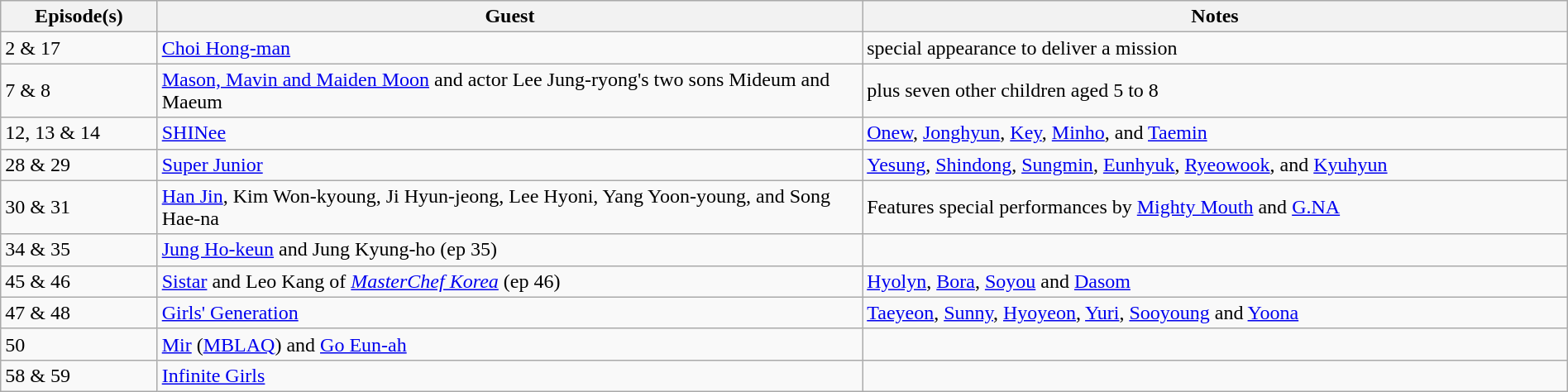<table class="wikitable" style="width:100%;">
<tr>
<th width=10%>Episode(s)</th>
<th width=45%>Guest</th>
<th width=45%>Notes</th>
</tr>
<tr>
<td>2 & 17</td>
<td><a href='#'>Choi Hong-man</a></td>
<td>special appearance to deliver a mission</td>
</tr>
<tr>
<td>7 & 8</td>
<td><a href='#'>Mason, Mavin and Maiden Moon</a> and actor Lee Jung-ryong's two sons Mideum and Maeum</td>
<td>plus seven other children aged 5 to 8</td>
</tr>
<tr>
<td>12, 13 & 14</td>
<td><a href='#'>SHINee</a></td>
<td><a href='#'>Onew</a>, <a href='#'>Jonghyun</a>, <a href='#'>Key</a>, <a href='#'>Minho</a>, and <a href='#'>Taemin</a></td>
</tr>
<tr>
<td>28 & 29</td>
<td><a href='#'>Super Junior</a></td>
<td><a href='#'>Yesung</a>, <a href='#'>Shindong</a>, <a href='#'>Sungmin</a>, <a href='#'>Eunhyuk</a>, <a href='#'>Ryeowook</a>, and <a href='#'>Kyuhyun</a></td>
</tr>
<tr>
<td>30 & 31</td>
<td><a href='#'>Han Jin</a>, Kim Won-kyoung, Ji Hyun-jeong, Lee Hyoni, Yang Yoon-young, and Song Hae-na</td>
<td>Features special performances by <a href='#'>Mighty Mouth</a> and <a href='#'>G.NA</a></td>
</tr>
<tr>
<td>34 & 35</td>
<td><a href='#'>Jung Ho-keun</a> and Jung Kyung-ho (ep 35)</td>
<td></td>
</tr>
<tr>
<td>45 & 46</td>
<td><a href='#'>Sistar</a> and Leo Kang of <em><a href='#'>MasterChef Korea</a></em> (ep 46)</td>
<td><a href='#'>Hyolyn</a>, <a href='#'>Bora</a>, <a href='#'>Soyou</a> and <a href='#'>Dasom</a></td>
</tr>
<tr>
<td>47 & 48</td>
<td><a href='#'>Girls' Generation</a></td>
<td><a href='#'>Taeyeon</a>, <a href='#'>Sunny</a>, <a href='#'>Hyoyeon</a>, <a href='#'>Yuri</a>, <a href='#'>Sooyoung</a> and <a href='#'>Yoona</a></td>
</tr>
<tr>
<td>50</td>
<td><a href='#'>Mir</a> (<a href='#'>MBLAQ</a>) and <a href='#'>Go Eun-ah</a></td>
<td></td>
</tr>
<tr>
<td>58 & 59</td>
<td><a href='#'>Infinite Girls</a></td>
<td></td>
</tr>
</table>
